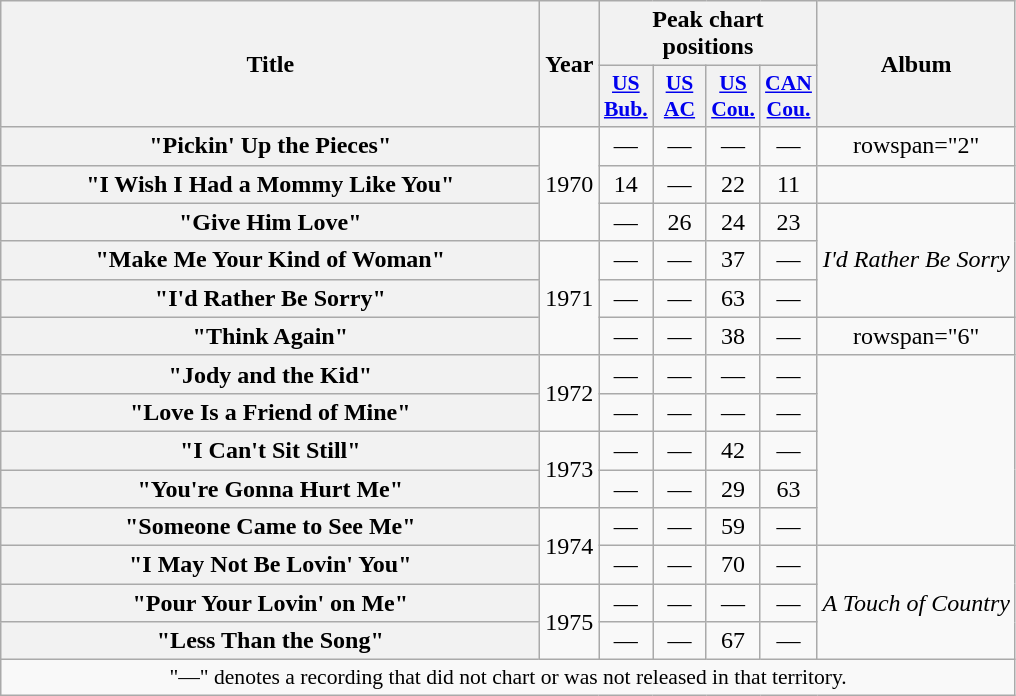<table class="wikitable plainrowheaders" style="text-align:center;" border="1">
<tr>
<th scope="col" rowspan="2" style="width:22em;">Title</th>
<th scope="col" rowspan="2">Year</th>
<th scope="col" colspan="4">Peak chart positions</th>
<th scope="col" rowspan="2">Album</th>
</tr>
<tr>
<th scope="col" style="width:2em;font-size:90%;"><a href='#'>US<br>Bub.</a><br></th>
<th scope="col" style="width:2em;font-size:90%;"><a href='#'>US<br>AC</a><br></th>
<th scope="col" style="width:2em;font-size:90%;"><a href='#'>US<br>Cou.</a><br></th>
<th scope="col" style="width:2em;font-size:90%;"><a href='#'>CAN<br>Cou.</a><br></th>
</tr>
<tr>
<th scope="row">"Pickin' Up the Pieces"</th>
<td rowspan="3">1970</td>
<td>—</td>
<td>—</td>
<td>—</td>
<td>—</td>
<td>rowspan="2" </td>
</tr>
<tr>
<th scope="row">"I Wish I Had a Mommy Like You"</th>
<td>14</td>
<td>—</td>
<td>22</td>
<td>11</td>
</tr>
<tr>
<th scope="row">"Give Him Love"</th>
<td>—</td>
<td>26</td>
<td>24</td>
<td>23</td>
<td rowspan="3"><em>I'd Rather Be Sorry</em></td>
</tr>
<tr>
<th scope="row">"Make Me Your Kind of Woman"</th>
<td rowspan="3">1971</td>
<td>—</td>
<td>—</td>
<td>37</td>
<td>—</td>
</tr>
<tr>
<th scope="row">"I'd Rather Be Sorry"</th>
<td>—</td>
<td>—</td>
<td>63</td>
<td>—</td>
</tr>
<tr>
<th scope="row">"Think Again"</th>
<td>—</td>
<td>—</td>
<td>38</td>
<td>—</td>
<td>rowspan="6" </td>
</tr>
<tr>
<th scope="row">"Jody and the Kid"</th>
<td rowspan="2">1972</td>
<td>—</td>
<td>—</td>
<td>—</td>
<td>—</td>
</tr>
<tr>
<th scope="row">"Love Is a Friend of Mine"</th>
<td>—</td>
<td>—</td>
<td>—</td>
<td>—</td>
</tr>
<tr>
<th scope="row">"I Can't Sit Still"</th>
<td rowspan="2">1973</td>
<td>—</td>
<td>—</td>
<td>42</td>
<td>—</td>
</tr>
<tr>
<th scope="row">"You're Gonna Hurt Me"</th>
<td>—</td>
<td>—</td>
<td>29</td>
<td>63</td>
</tr>
<tr>
<th scope="row">"Someone Came to See Me"</th>
<td rowspan="2">1974</td>
<td>—</td>
<td>—</td>
<td>59</td>
<td>—</td>
</tr>
<tr>
<th scope="row">"I May Not Be Lovin' You"</th>
<td>—</td>
<td>—</td>
<td>70</td>
<td>—</td>
<td rowspan="3"><em>A Touch of Country</em></td>
</tr>
<tr>
<th scope="row">"Pour Your Lovin' on Me"</th>
<td rowspan="2">1975</td>
<td>—</td>
<td>—</td>
<td>—</td>
<td>—</td>
</tr>
<tr>
<th scope="row">"Less Than the Song"</th>
<td>—</td>
<td>—</td>
<td>67</td>
<td>—</td>
</tr>
<tr>
<td colspan="7" style="font-size:90%">"—" denotes a recording that did not chart or was not released in that territory.</td>
</tr>
</table>
